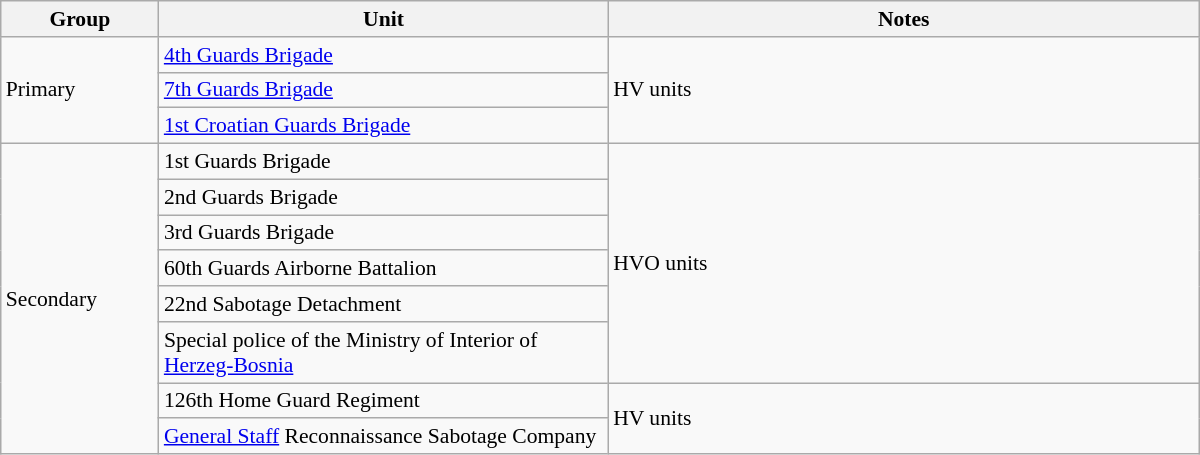<table class="plainrowheaders wikitable collapsible collapsed" style="cellspacing=2px; text-align:left; font-size:90%;" width=800px>
<tr style="font-size:100%; text-align:right;">
<th style="width:100px;" scope="col">Group</th>
<th style="width:300px;" scope="col">Unit</th>
<th style="width:400px;" scope="col">Notes</th>
</tr>
<tr>
<td rowspan=3>Primary</td>
<td><a href='#'>4th Guards Brigade</a></td>
<td rowspan=3>HV units</td>
</tr>
<tr>
<td><a href='#'>7th Guards Brigade</a></td>
</tr>
<tr>
<td><a href='#'>1st Croatian Guards Brigade</a></td>
</tr>
<tr>
<td rowspan=8>Secondary</td>
<td>1st Guards Brigade</td>
<td rowspan=6>HVO units</td>
</tr>
<tr>
<td>2nd Guards Brigade</td>
</tr>
<tr>
<td>3rd Guards Brigade</td>
</tr>
<tr>
<td>60th Guards Airborne Battalion</td>
</tr>
<tr>
<td>22nd Sabotage Detachment</td>
</tr>
<tr>
<td>Special police of the Ministry of Interior of <a href='#'>Herzeg-Bosnia</a></td>
</tr>
<tr>
<td>126th Home Guard Regiment</td>
<td rowspan=2>HV units</td>
</tr>
<tr>
<td><a href='#'>General Staff</a> Reconnaissance Sabotage Company</td>
</tr>
</table>
